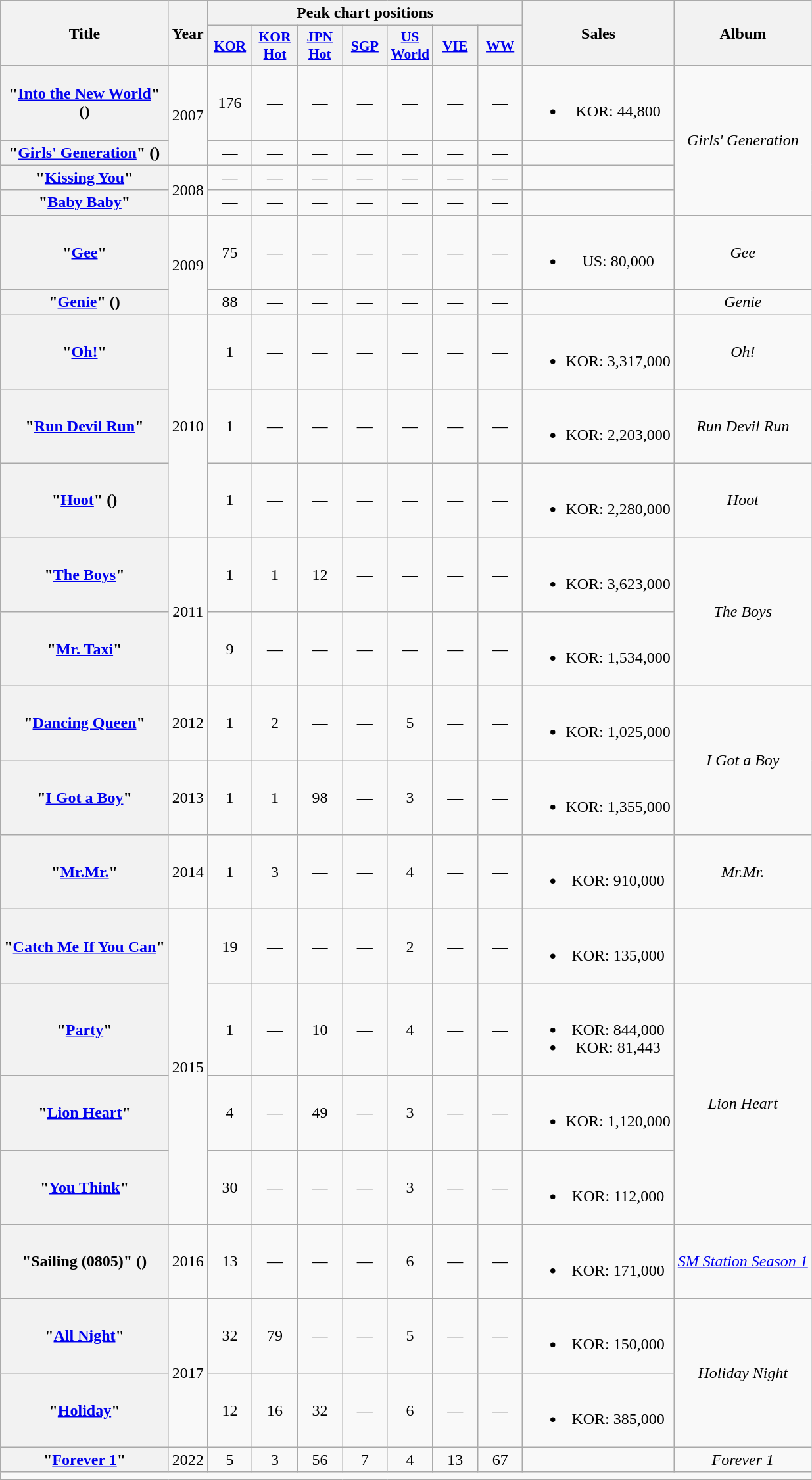<table class="wikitable plainrowheaders" style="text-align:center">
<tr>
<th scope="col" rowspan="2">Title</th>
<th scope="col" rowspan="2">Year</th>
<th scope="col" colspan="7">Peak chart positions</th>
<th scope="col" rowspan="2">Sales</th>
<th scope="col" rowspan="2">Album</th>
</tr>
<tr>
<th scope="col" style="width:2.7em;font-size:90%;"><a href='#'>KOR</a><br></th>
<th scope="col" style="width:2.7em;font-size:90%;"><a href='#'>KOR<br>Hot</a><br></th>
<th scope="col" style="width:2.7em;font-size:90%;"><a href='#'>JPN<br>Hot</a><br></th>
<th scope="col" style="width:2.7em;font-size:90%;"><a href='#'>SGP</a><br></th>
<th scope="col" style="width:2.7em;font-size:90%;"><a href='#'>US<br>World</a><br></th>
<th scope="col" style="width:2.7em;font-size:90%;"><a href='#'>VIE</a><br></th>
<th scope="col" style="width:2.7em;font-size:90%;"><a href='#'>WW</a><br></th>
</tr>
<tr>
<th scope="row">"<a href='#'>Into the New World</a>"<br>()</th>
<td rowspan="2">2007</td>
<td>176</td>
<td>—</td>
<td>—</td>
<td>—</td>
<td>—</td>
<td>—</td>
<td>—</td>
<td><br><ul><li>KOR: 44,800 </li></ul></td>
<td rowspan="4"><em>Girls' Generation</em><br></td>
</tr>
<tr>
<th scope="row">"<a href='#'>Girls' Generation</a>" ()</th>
<td>—</td>
<td>—</td>
<td>—</td>
<td>—</td>
<td>—</td>
<td>—</td>
<td>—</td>
<td></td>
</tr>
<tr>
<th scope="row">"<a href='#'>Kissing You</a>"</th>
<td rowspan="2">2008</td>
<td>—</td>
<td>—</td>
<td>—</td>
<td>—</td>
<td>—</td>
<td>—</td>
<td>—</td>
<td></td>
</tr>
<tr>
<th scope="row">"<a href='#'>Baby Baby</a>"</th>
<td>—</td>
<td>—</td>
<td>—</td>
<td>—</td>
<td>—</td>
<td>—</td>
<td>—</td>
<td></td>
</tr>
<tr>
<th scope="row">"<a href='#'>Gee</a>"</th>
<td rowspan="2">2009</td>
<td>75</td>
<td>—</td>
<td>—</td>
<td>—</td>
<td>—</td>
<td>—</td>
<td>—</td>
<td><br><ul><li>US: 80,000</li></ul></td>
<td><em>Gee</em></td>
</tr>
<tr>
<th scope="row">"<a href='#'>Genie</a>" ()</th>
<td>88</td>
<td>—</td>
<td>—</td>
<td>—</td>
<td>—</td>
<td>—</td>
<td>—</td>
<td></td>
<td><em>Genie</em></td>
</tr>
<tr>
<th scope="row">"<a href='#'>Oh!</a>"</th>
<td rowspan="3">2010</td>
<td>1</td>
<td>—</td>
<td>—</td>
<td>—</td>
<td>—</td>
<td>—</td>
<td>—</td>
<td><br><ul><li>KOR: 3,317,000</li></ul></td>
<td><em>Oh!</em></td>
</tr>
<tr>
<th scope="row">"<a href='#'>Run Devil Run</a>"</th>
<td>1</td>
<td>—</td>
<td>—</td>
<td>—</td>
<td>—</td>
<td>—</td>
<td>—</td>
<td><br><ul><li>KOR: 2,203,000</li></ul></td>
<td><em>Run Devil Run</em></td>
</tr>
<tr>
<th scope="row">"<a href='#'>Hoot</a>" ()</th>
<td>1</td>
<td>—</td>
<td>—</td>
<td>—</td>
<td>—</td>
<td>—</td>
<td>—</td>
<td><br><ul><li>KOR: 2,280,000</li></ul></td>
<td><em>Hoot</em></td>
</tr>
<tr>
<th scope="row">"<a href='#'>The Boys</a>"</th>
<td rowspan="2">2011</td>
<td>1</td>
<td>1</td>
<td>12</td>
<td>—</td>
<td>—</td>
<td>—</td>
<td>—</td>
<td><br><ul><li>KOR: 3,623,000</li></ul></td>
<td rowspan="2"><em>The Boys</em></td>
</tr>
<tr>
<th scope="row">"<a href='#'>Mr. Taxi</a>" </th>
<td>9</td>
<td>—</td>
<td>—</td>
<td>—</td>
<td>—</td>
<td>—</td>
<td>—</td>
<td><br><ul><li>KOR: 1,534,000</li></ul></td>
</tr>
<tr>
<th scope="row">"<a href='#'>Dancing Queen</a>"</th>
<td>2012</td>
<td>1</td>
<td>2</td>
<td>—</td>
<td>—</td>
<td>5</td>
<td>—</td>
<td>—</td>
<td><br><ul><li>KOR: 1,025,000</li></ul></td>
<td rowspan="2"><em>I Got a Boy</em></td>
</tr>
<tr>
<th scope="row">"<a href='#'>I Got a Boy</a>"</th>
<td>2013</td>
<td>1</td>
<td>1</td>
<td>98</td>
<td>—</td>
<td>3</td>
<td>—</td>
<td>—</td>
<td><br><ul><li>KOR: 1,355,000</li></ul></td>
</tr>
<tr>
<th scope="row">"<a href='#'>Mr.Mr.</a>"</th>
<td>2014</td>
<td>1</td>
<td>3</td>
<td>—</td>
<td>—</td>
<td>4</td>
<td>—</td>
<td>—</td>
<td><br><ul><li>KOR: 910,000</li></ul></td>
<td><em>Mr.Mr.</em></td>
</tr>
<tr>
<th scope="row">"<a href='#'>Catch Me If You Can</a>"</th>
<td rowspan="4">2015</td>
<td>19</td>
<td>—</td>
<td>—</td>
<td>—</td>
<td>2</td>
<td>—</td>
<td>—</td>
<td><br><ul><li>KOR: 135,000</li></ul></td>
<td></td>
</tr>
<tr>
<th scope="row">"<a href='#'>Party</a>"</th>
<td>1</td>
<td>—</td>
<td>10</td>
<td>—</td>
<td>4</td>
<td>—</td>
<td>—</td>
<td><br><ul><li>KOR: 844,000</li><li>KOR: 81,443 </li></ul></td>
<td rowspan="3"><em>Lion Heart</em></td>
</tr>
<tr>
<th scope="row">"<a href='#'>Lion Heart</a>"</th>
<td>4</td>
<td>—</td>
<td>49</td>
<td>—</td>
<td>3</td>
<td>—</td>
<td>—</td>
<td><br><ul><li>KOR: 1,120,000</li></ul></td>
</tr>
<tr>
<th scope="row">"<a href='#'>You Think</a>"</th>
<td>30</td>
<td>—</td>
<td>—</td>
<td>—</td>
<td>3</td>
<td>—</td>
<td>—</td>
<td><br><ul><li>KOR: 112,000</li></ul></td>
</tr>
<tr>
<th scope="row">"Sailing (0805)" ()</th>
<td>2016</td>
<td>13</td>
<td>—</td>
<td>—</td>
<td>—</td>
<td>6</td>
<td>—</td>
<td>—</td>
<td><br><ul><li>KOR: 171,000</li></ul></td>
<td><em><a href='#'>SM Station Season 1</a></em></td>
</tr>
<tr>
<th scope="row">"<a href='#'>All Night</a>"</th>
<td rowspan="2">2017</td>
<td>32</td>
<td>79</td>
<td>—</td>
<td>—</td>
<td>5</td>
<td>—</td>
<td>—</td>
<td><br><ul><li>KOR: 150,000</li></ul></td>
<td rowspan="2"><em>Holiday Night</em></td>
</tr>
<tr>
<th scope="row">"<a href='#'>Holiday</a>"</th>
<td>12</td>
<td>16</td>
<td>32</td>
<td>—</td>
<td>6</td>
<td>—</td>
<td>—</td>
<td><br><ul><li>KOR: 385,000</li></ul></td>
</tr>
<tr>
<th scope="row">"<a href='#'>Forever 1</a>"</th>
<td>2022</td>
<td>5</td>
<td>3</td>
<td>56</td>
<td>7</td>
<td>4</td>
<td>13</td>
<td>67</td>
<td></td>
<td><em>Forever 1</em></td>
</tr>
<tr>
<td colspan="12"></td>
</tr>
</table>
